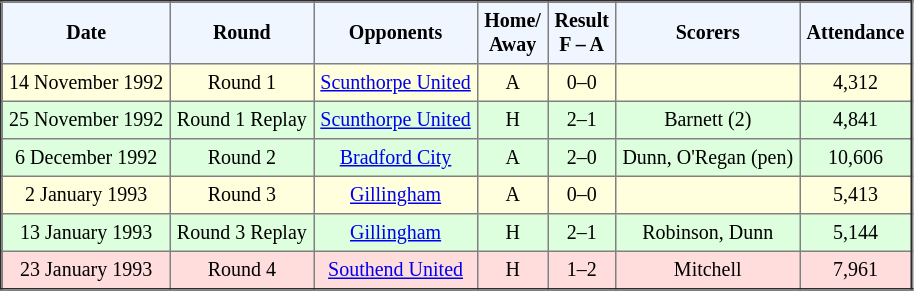<table border="2" cellpadding="4" style="border-collapse:collapse; text-align:center; font-size:smaller;">
<tr style="background:#f0f6ff;">
<th><strong>Date</strong></th>
<th><strong>Round</strong></th>
<th><strong>Opponents</strong></th>
<th><strong>Home/<br>Away</strong></th>
<th><strong>Result<br>F – A</strong></th>
<th><strong>Scorers</strong></th>
<th><strong>Attendance</strong></th>
</tr>
<tr bgcolor="#ffffdd">
<td>14 November 1992</td>
<td>Round 1</td>
<td><a href='#'>Scunthorpe United</a></td>
<td>A</td>
<td>0–0</td>
<td></td>
<td>4,312</td>
</tr>
<tr bgcolor="#ddffdd">
<td>25 November 1992</td>
<td>Round 1 Replay</td>
<td><a href='#'>Scunthorpe United</a></td>
<td>H</td>
<td>2–1</td>
<td>Barnett (2)</td>
<td>4,841</td>
</tr>
<tr bgcolor="#ddffdd">
<td>6 December 1992</td>
<td>Round 2</td>
<td><a href='#'>Bradford City</a></td>
<td>A</td>
<td>2–0</td>
<td>Dunn, O'Regan (pen)</td>
<td>10,606</td>
</tr>
<tr bgcolor="#ffffdd">
<td>2 January 1993</td>
<td>Round 3</td>
<td><a href='#'>Gillingham</a></td>
<td>A</td>
<td>0–0</td>
<td></td>
<td>5,413</td>
</tr>
<tr bgcolor="#ddffdd">
<td>13 January 1993</td>
<td>Round 3 Replay</td>
<td><a href='#'>Gillingham</a></td>
<td>H</td>
<td>2–1</td>
<td>Robinson, Dunn</td>
<td>5,144</td>
</tr>
<tr bgcolor="#ffdddd">
<td>23 January 1993</td>
<td>Round 4</td>
<td><a href='#'>Southend United</a></td>
<td>H</td>
<td>1–2</td>
<td>Mitchell</td>
<td>7,961</td>
</tr>
</table>
